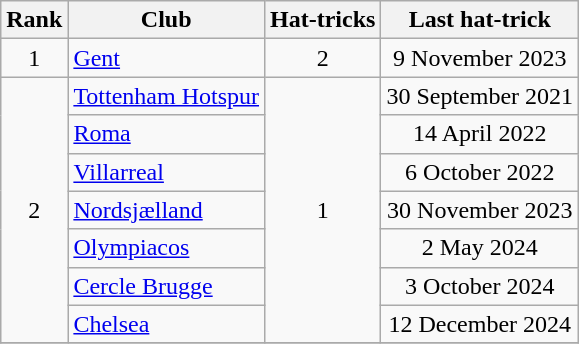<table class="wikitable sortable plainrowheaders" style="text-align:center">
<tr>
<th scope="col">Rank</th>
<th scope="col">Club</th>
<th scope="col">Hat-tricks</th>
<th scope="col">Last hat-trick</th>
</tr>
<tr>
<td>1</td>
<td scope='row' style='text-align:left'> <a href='#'>Gent</a></td>
<td>2</td>
<td>9 November 2023</td>
</tr>
<tr>
<td rowspan="7">2</td>
<td scope='row' style='text-align:left'> <a href='#'>Tottenham Hotspur</a></td>
<td rowspan="7">1</td>
<td>30 September 2021</td>
</tr>
<tr>
<td scope='row' style='text-align:left'> <a href='#'>Roma</a></td>
<td>14 April 2022</td>
</tr>
<tr>
<td scope='row' style='text-align:left'> <a href='#'>Villarreal</a></td>
<td>6 October 2022</td>
</tr>
<tr>
<td scope='row' style='text-align:left'> <a href='#'>Nordsjælland</a></td>
<td>30 November 2023</td>
</tr>
<tr>
<td scope='row' style='text-align:left'> <a href='#'>Olympiacos</a></td>
<td>2 May 2024</td>
</tr>
<tr>
<td scope='row' style='text-align:left'> <a href='#'>Cercle Brugge</a></td>
<td>3 October 2024</td>
</tr>
<tr>
<td scope='row' style='text-align:left'> <a href='#'>Chelsea</a></td>
<td>12 December 2024</td>
</tr>
<tr>
</tr>
</table>
